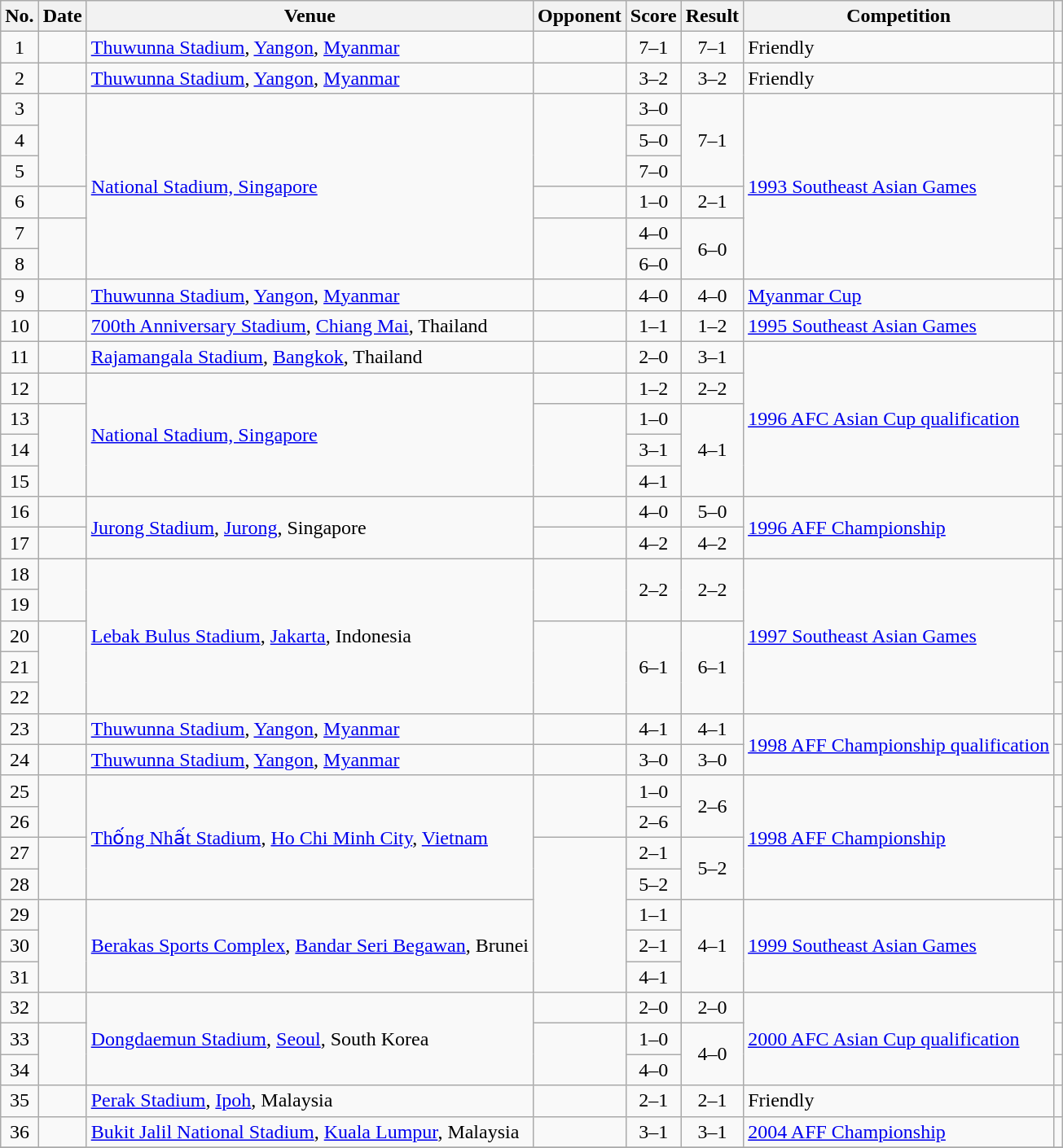<table class="wikitable sortable">
<tr>
<th scope=col>No.</th>
<th scope=col>Date</th>
<th scope=col>Venue</th>
<th scope=col>Opponent</th>
<th scope=col>Score</th>
<th scope=col>Result</th>
<th scope=col>Competition</th>
<th scope=col class="unsortable"></th>
</tr>
<tr>
<td align="center">1</td>
<td></td>
<td><a href='#'>Thuwunna Stadium</a>, <a href='#'>Yangon</a>, <a href='#'>Myanmar</a></td>
<td></td>
<td align="center">7–1</td>
<td align="center">7–1</td>
<td>Friendly</td>
<td></td>
</tr>
<tr>
<td align="center">2</td>
<td></td>
<td><a href='#'>Thuwunna Stadium</a>, <a href='#'>Yangon</a>, <a href='#'>Myanmar</a></td>
<td></td>
<td align="center">3–2</td>
<td align="center">3–2</td>
<td>Friendly</td>
<td></td>
</tr>
<tr>
<td align="center">3</td>
<td rowspan=3></td>
<td rowspan=6><a href='#'>National Stadium, Singapore</a></td>
<td rowspan=3></td>
<td align="center">3–0</td>
<td align="center" rowspan=3>7–1</td>
<td rowspan=6><a href='#'>1993 Southeast Asian Games</a></td>
<td></td>
</tr>
<tr>
<td align="center">4</td>
<td align="center">5–0</td>
<td></td>
</tr>
<tr>
<td align="center">5</td>
<td align="center">7–0</td>
<td></td>
</tr>
<tr>
<td align="center">6</td>
<td></td>
<td></td>
<td align="center">1–0</td>
<td align="center">2–1</td>
<td></td>
</tr>
<tr>
<td align="center">7</td>
<td rowspan=2></td>
<td rowspan=2></td>
<td align="center">4–0</td>
<td align="center" rowspan=2>6–0</td>
<td></td>
</tr>
<tr>
<td align="center">8</td>
<td align="center">6–0</td>
<td></td>
</tr>
<tr>
<td align="center">9</td>
<td></td>
<td><a href='#'>Thuwunna Stadium</a>, <a href='#'>Yangon</a>, <a href='#'>Myanmar</a></td>
<td></td>
<td align="center">4–0</td>
<td align="center">4–0</td>
<td><a href='#'>Myanmar Cup</a></td>
<td></td>
</tr>
<tr>
<td align="center">10</td>
<td></td>
<td><a href='#'>700th Anniversary Stadium</a>, <a href='#'>Chiang Mai</a>, Thailand</td>
<td></td>
<td align="center">1–1</td>
<td align="center">1–2</td>
<td><a href='#'>1995 Southeast Asian Games</a></td>
<td></td>
</tr>
<tr>
<td align="center">11</td>
<td></td>
<td><a href='#'>Rajamangala Stadium</a>, <a href='#'>Bangkok</a>, Thailand</td>
<td></td>
<td align="center">2–0</td>
<td align="center">3–1</td>
<td rowspan=5><a href='#'>1996 AFC Asian Cup qualification</a></td>
<td></td>
</tr>
<tr>
<td align="center">12</td>
<td></td>
<td rowspan=4><a href='#'>National Stadium, Singapore</a></td>
<td></td>
<td align="center">1–2</td>
<td align="center">2–2</td>
<td></td>
</tr>
<tr>
<td align="center">13</td>
<td rowspan=3></td>
<td rowspan=3></td>
<td align="center">1–0</td>
<td align="center" rowspan=3>4–1</td>
<td></td>
</tr>
<tr>
<td align="center">14</td>
<td align="center">3–1</td>
<td></td>
</tr>
<tr>
<td align="center">15</td>
<td align="center">4–1</td>
<td></td>
</tr>
<tr>
<td align="center">16</td>
<td></td>
<td rowspan=2><a href='#'>Jurong Stadium</a>, <a href='#'>Jurong</a>, Singapore</td>
<td></td>
<td align="center">4–0</td>
<td align="center">5–0</td>
<td rowspan=2><a href='#'>1996 AFF Championship</a></td>
<td></td>
</tr>
<tr>
<td align="center">17</td>
<td></td>
<td></td>
<td align="center">4–2</td>
<td align="center">4–2</td>
<td></td>
</tr>
<tr>
<td align="center">18</td>
<td rowspan=2></td>
<td rowspan=5><a href='#'>Lebak Bulus Stadium</a>, <a href='#'>Jakarta</a>, Indonesia</td>
<td rowspan=2></td>
<td align="center" rowspan=2>2–2</td>
<td align="center" rowspan=2>2–2</td>
<td rowspan=5><a href='#'>1997 Southeast Asian Games</a></td>
<td></td>
</tr>
<tr>
<td align="center">19</td>
<td></td>
</tr>
<tr>
<td align="center">20</td>
<td rowspan=3></td>
<td rowspan=3></td>
<td align="center" rowspan=3>6–1</td>
<td align="center" rowspan=3>6–1</td>
<td></td>
</tr>
<tr>
<td align="center">21</td>
<td></td>
</tr>
<tr>
<td align="center">22</td>
<td></td>
</tr>
<tr>
<td align="center">23</td>
<td></td>
<td><a href='#'>Thuwunna Stadium</a>, <a href='#'>Yangon</a>, <a href='#'>Myanmar</a></td>
<td></td>
<td align="center">4–1</td>
<td align="center">4–1</td>
<td rowspan=2><a href='#'>1998 AFF Championship qualification</a></td>
<td></td>
</tr>
<tr>
<td align="center">24</td>
<td></td>
<td><a href='#'>Thuwunna Stadium</a>, <a href='#'>Yangon</a>, <a href='#'>Myanmar</a></td>
<td></td>
<td align="center">3–0</td>
<td align="center">3–0</td>
<td></td>
</tr>
<tr>
<td align="center">25</td>
<td rowspan=2></td>
<td rowspan=4><a href='#'>Thống Nhất Stadium</a>, <a href='#'>Ho Chi Minh City</a>, <a href='#'>Vietnam</a></td>
<td rowspan=2></td>
<td align="center">1–0</td>
<td align="center" rowspan=2>2–6</td>
<td rowspan=4><a href='#'>1998 AFF Championship</a></td>
<td></td>
</tr>
<tr>
<td align="center">26</td>
<td align="center">2–6</td>
<td></td>
</tr>
<tr>
<td align="center">27</td>
<td rowspan=2></td>
<td rowspan=5></td>
<td align="center">2–1</td>
<td align="center" rowspan=2>5–2</td>
<td></td>
</tr>
<tr>
<td align="center">28</td>
<td align="center">5–2</td>
<td></td>
</tr>
<tr>
<td align="center">29</td>
<td rowspan=3></td>
<td rowspan=3><a href='#'>Berakas Sports Complex</a>, <a href='#'>Bandar Seri Begawan</a>, Brunei</td>
<td align="center">1–1</td>
<td align="center" rowspan=3>4–1</td>
<td rowspan=3><a href='#'>1999 Southeast Asian Games</a></td>
<td></td>
</tr>
<tr>
<td align="center">30</td>
<td align="center">2–1</td>
<td></td>
</tr>
<tr>
<td align="center">31</td>
<td align="center">4–1</td>
<td></td>
</tr>
<tr>
<td align="center">32</td>
<td></td>
<td rowspan=3><a href='#'>Dongdaemun Stadium</a>, <a href='#'>Seoul</a>, South Korea</td>
<td></td>
<td align="center">2–0</td>
<td align="center">2–0</td>
<td rowspan=3><a href='#'>2000 AFC Asian Cup qualification</a></td>
<td></td>
</tr>
<tr>
<td align="center">33</td>
<td rowspan=2></td>
<td rowspan=2></td>
<td align="center">1–0</td>
<td align="center" rowspan=2>4–0</td>
<td></td>
</tr>
<tr>
<td align="center">34</td>
<td align="center">4–0</td>
<td></td>
</tr>
<tr>
<td align="center">35</td>
<td></td>
<td><a href='#'>Perak Stadium</a>, <a href='#'>Ipoh</a>, Malaysia</td>
<td></td>
<td align="center">2–1</td>
<td align="center">2–1</td>
<td>Friendly</td>
<td></td>
</tr>
<tr>
<td align="center">36</td>
<td></td>
<td><a href='#'>Bukit Jalil National Stadium</a>, <a href='#'>Kuala Lumpur</a>, Malaysia</td>
<td></td>
<td align="center">3–1</td>
<td align="center">3–1</td>
<td><a href='#'>2004 AFF Championship</a></td>
<td></td>
</tr>
<tr>
</tr>
</table>
